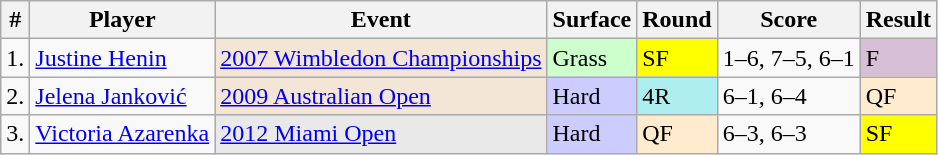<table class="wikitable sortable">
<tr>
<th>#</th>
<th>Player</th>
<th>Event</th>
<th>Surface</th>
<th>Round</th>
<th>Score</th>
<th>Result</th>
</tr>
<tr>
<td>1.</td>
<td> <a href='#'>Justine Henin</a></td>
<td bgcolor=f3e6d7><a href='#'>2007 Wimbledon Championships</a></td>
<td bgcolor=CCFFCC>Grass</td>
<td bgcolor=yellow>SF</td>
<td>1–6, 7–5, 6–1</td>
<td bgcolor=thistle>F</td>
</tr>
<tr>
<td>2.</td>
<td> <a href='#'>Jelena Janković</a></td>
<td bgcolor=f3e6d7><a href='#'>2009 Australian Open</a></td>
<td bgcolor=CCCCFF>Hard</td>
<td bgcolor=afeeee>4R</td>
<td>6–1, 6–4</td>
<td bgcolor=ffebcd>QF</td>
</tr>
<tr>
<td>3.</td>
<td> <a href='#'>Victoria Azarenka</a></td>
<td bgcolor=e9e9e9><a href='#'>2012 Miami Open</a></td>
<td bgcolor=CCCCFF>Hard</td>
<td bgcolor=ffebcd>QF</td>
<td>6–3, 6–3</td>
<td bgcolor=yellow>SF</td>
</tr>
</table>
